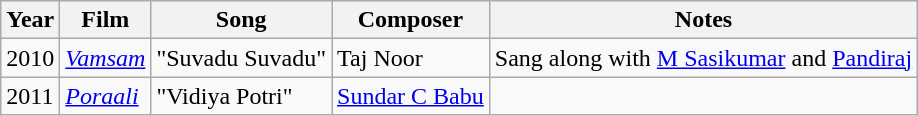<table class="wikitable sortable">
<tr>
<th scope="col">Year</th>
<th scope="col">Film</th>
<th scope="col">Song</th>
<th scope="col">Composer</th>
<th class="unsortable" scope="col">Notes</th>
</tr>
<tr>
<td>2010</td>
<td><em><a href='#'>Vamsam</a></em></td>
<td>"Suvadu Suvadu"</td>
<td>Taj Noor</td>
<td>Sang along with <a href='#'>M Sasikumar</a> and <a href='#'>Pandiraj</a></td>
</tr>
<tr>
<td>2011</td>
<td><em><a href='#'>Poraali</a></em></td>
<td>"Vidiya Potri"</td>
<td><a href='#'>Sundar C Babu</a></td>
<td></td>
</tr>
</table>
